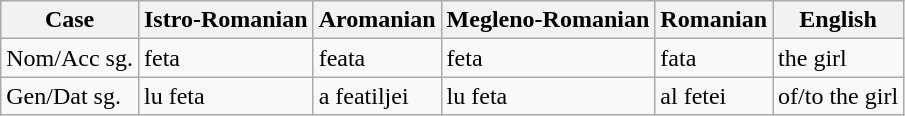<table class="wikitable">
<tr>
<th>Case</th>
<th>Istro-Romanian</th>
<th>Aromanian</th>
<th>Megleno-Romanian</th>
<th>Romanian</th>
<th>English</th>
</tr>
<tr>
<td>Nom/Acc sg.</td>
<td>feta</td>
<td>feata</td>
<td>feta</td>
<td>fata</td>
<td>the girl</td>
</tr>
<tr>
<td>Gen/Dat sg.</td>
<td>lu feta</td>
<td>a featiljei</td>
<td>lu feta</td>
<td>al fetei</td>
<td>of/to the girl</td>
</tr>
</table>
